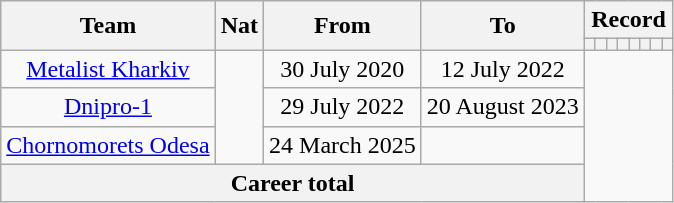<table class="wikitable" style="text-align: center">
<tr>
<th rowspan=2>Team</th>
<th rowspan=2>Nat</th>
<th rowspan=2>From</th>
<th rowspan=2>To</th>
<th colspan=8>Record</th>
</tr>
<tr>
<th></th>
<th></th>
<th></th>
<th></th>
<th></th>
<th></th>
<th></th>
<th></th>
</tr>
<tr>
<td><a href='#'>Metalist Kharkiv</a></td>
<td rowspan="3"></td>
<td>30 July  2020</td>
<td>12 July 2022<br></td>
</tr>
<tr>
<td><a href='#'>Dnipro-1</a></td>
<td>29 July 2022</td>
<td>20 August 2023<br></td>
</tr>
<tr>
<td><a href='#'>Chornomorets Odesa</a></td>
<td>24 March 2025</td>
<td><br></td>
</tr>
<tr>
<th colspan=4>Career total<br></th>
</tr>
</table>
